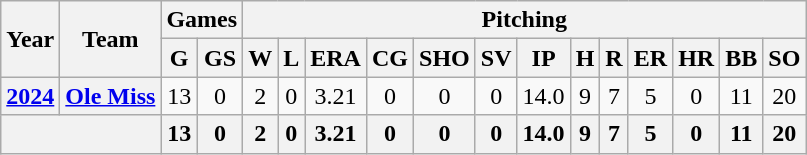<table class="wikitable" style="text-align:center;">
<tr>
<th rowspan="2">Year</th>
<th rowspan="2">Team</th>
<th colspan="2">Games</th>
<th colspan="13">Pitching</th>
</tr>
<tr>
<th>G</th>
<th>GS</th>
<th>W</th>
<th>L</th>
<th>ERA</th>
<th>CG</th>
<th>SHO</th>
<th>SV</th>
<th>IP</th>
<th>H</th>
<th>R</th>
<th>ER</th>
<th>HR</th>
<th>BB</th>
<th>SO</th>
</tr>
<tr>
<th><a href='#'>2024</a></th>
<th><a href='#'>Ole Miss</a></th>
<td>13</td>
<td>0</td>
<td>2</td>
<td>0</td>
<td>3.21</td>
<td>0</td>
<td>0</td>
<td>0</td>
<td>14.0</td>
<td>9</td>
<td>7</td>
<td>5</td>
<td>0</td>
<td>11</td>
<td>20</td>
</tr>
<tr>
<th align=center colspan="2"></th>
<th>13</th>
<th>0</th>
<th>2</th>
<th>0</th>
<th>3.21</th>
<th>0</th>
<th>0</th>
<th>0</th>
<th>14.0</th>
<th>9</th>
<th>7</th>
<th>5</th>
<th>0</th>
<th>11</th>
<th>20</th>
</tr>
</table>
